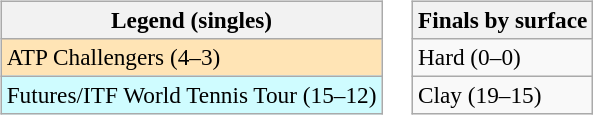<table>
<tr valign=top>
<td><br><table class=wikitable style=font-size:97%>
<tr>
<th>Legend (singles)</th>
</tr>
<tr bgcolor=moccasin>
<td>ATP Challengers (4–3)</td>
</tr>
<tr bgcolor=cffcff>
<td>Futures/ITF World Tennis Tour (15–12)</td>
</tr>
</table>
</td>
<td><br><table class=wikitable style=font-size:97%>
<tr>
<th>Finals by surface</th>
</tr>
<tr>
<td>Hard (0–0)</td>
</tr>
<tr>
<td>Clay (19–15)</td>
</tr>
</table>
</td>
</tr>
</table>
